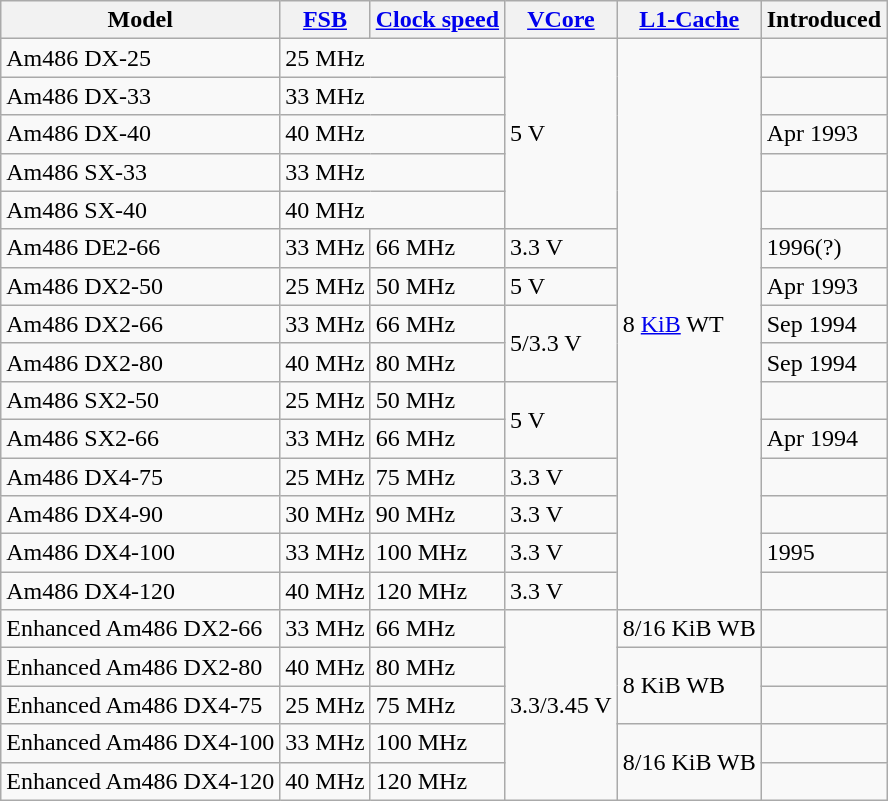<table class="wikitable">
<tr>
<th>Model</th>
<th><a href='#'>FSB</a></th>
<th><a href='#'>Clock speed</a></th>
<th><a href='#'>VCore</a></th>
<th><a href='#'>L1-Cache</a></th>
<th>Introduced</th>
</tr>
<tr>
<td>Am486 DX-25</td>
<td colspan="2">25 MHz</td>
<td rowspan="5">5 V</td>
<td rowspan="15">8 <a href='#'>KiB</a> WT</td>
<td></td>
</tr>
<tr>
<td>Am486 DX-33</td>
<td colspan="2">33 MHz</td>
<td></td>
</tr>
<tr>
<td>Am486 DX-40</td>
<td colspan="2">40 MHz</td>
<td>Apr 1993</td>
</tr>
<tr>
<td>Am486 SX-33</td>
<td colspan="2">33 MHz</td>
<td></td>
</tr>
<tr>
<td>Am486 SX-40</td>
<td colspan="2">40 MHz</td>
<td></td>
</tr>
<tr>
<td>Am486 DE2-66</td>
<td>33 MHz</td>
<td>66 MHz</td>
<td>3.3 V</td>
<td>1996(?)</td>
</tr>
<tr>
<td>Am486 DX2-50</td>
<td>25 MHz</td>
<td>50 MHz</td>
<td>5 V</td>
<td>Apr 1993</td>
</tr>
<tr>
<td>Am486 DX2-66</td>
<td>33 MHz</td>
<td>66 MHz</td>
<td rowspan="2">5/3.3 V</td>
<td>Sep 1994</td>
</tr>
<tr>
<td>Am486 DX2-80</td>
<td>40 MHz</td>
<td>80 MHz</td>
<td>Sep 1994</td>
</tr>
<tr>
<td>Am486 SX2-50</td>
<td>25 MHz</td>
<td>50 MHz</td>
<td rowspan="2">5 V</td>
<td></td>
</tr>
<tr>
<td>Am486 SX2-66</td>
<td>33 MHz</td>
<td>66 MHz</td>
<td>Apr 1994</td>
</tr>
<tr>
<td>Am486 DX4-75</td>
<td>25 MHz</td>
<td>75 MHz</td>
<td>3.3 V</td>
<td></td>
</tr>
<tr>
<td>Am486 DX4-90</td>
<td>30 MHz</td>
<td>90 MHz</td>
<td>3.3 V</td>
<td></td>
</tr>
<tr>
<td>Am486 DX4-100</td>
<td>33 MHz</td>
<td>100 MHz</td>
<td>3.3 V</td>
<td>1995</td>
</tr>
<tr>
<td>Am486 DX4-120</td>
<td>40 MHz</td>
<td>120 MHz</td>
<td>3.3 V</td>
<td></td>
</tr>
<tr>
<td>Enhanced Am486 DX2-66</td>
<td>33 MHz</td>
<td>66 MHz</td>
<td rowspan="5">3.3/3.45 V</td>
<td>8/16 KiB WB</td>
<td></td>
</tr>
<tr>
<td>Enhanced Am486 DX2-80</td>
<td>40 MHz</td>
<td>80 MHz</td>
<td rowspan="2">8 KiB WB</td>
<td></td>
</tr>
<tr>
<td>Enhanced Am486 DX4-75</td>
<td>25 MHz</td>
<td>75 MHz</td>
<td></td>
</tr>
<tr>
<td>Enhanced Am486 DX4-100</td>
<td>33 MHz</td>
<td>100 MHz</td>
<td rowspan="2">8/16 KiB WB</td>
<td></td>
</tr>
<tr>
<td>Enhanced Am486 DX4-120</td>
<td>40 MHz</td>
<td>120 MHz</td>
<td></td>
</tr>
</table>
